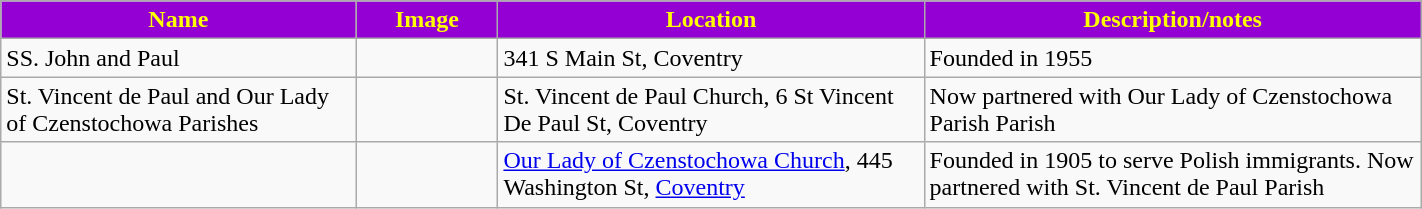<table class="wikitable sortable" style="width:75%">
<tr>
<th style="background:darkviolet; color:yellow;" width="25%"><strong>Name</strong></th>
<th style="background:darkviolet; color:yellow;" width="10%"><strong>Image</strong></th>
<th style="background:darkviolet; color:yellow;" width="30%"><strong>Location</strong></th>
<th style="background:darkviolet; color:yellow;" width="35%"><strong>Description/notes</strong></th>
</tr>
<tr>
<td>SS. John and Paul</td>
<td></td>
<td>341 S Main St, Coventry</td>
<td>Founded in 1955</td>
</tr>
<tr>
<td>St. Vincent de Paul and Our Lady of Czenstochowa Parishes</td>
<td></td>
<td>St. Vincent de Paul Church, 6 St Vincent De Paul St, Coventry</td>
<td>Now partnered with Our Lady of Czenstochowa Parish Parish</td>
</tr>
<tr>
<td></td>
<td></td>
<td><a href='#'>Our Lady of Czenstochowa Church</a>, 445 Washington St, <a href='#'>Coventry</a></td>
<td>Founded in 1905 to serve Polish immigrants. Now partnered with St. Vincent de Paul Parish</td>
</tr>
</table>
